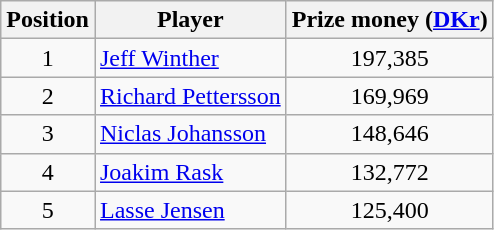<table class=wikitable>
<tr>
<th>Position</th>
<th>Player</th>
<th>Prize money (<a href='#'>DKr</a>)</th>
</tr>
<tr>
<td align=center>1</td>
<td> <a href='#'>Jeff Winther</a></td>
<td align=center>197,385</td>
</tr>
<tr>
<td align=center>2</td>
<td> <a href='#'>Richard Pettersson</a></td>
<td align=center>169,969</td>
</tr>
<tr>
<td align=center>3</td>
<td> <a href='#'>Niclas Johansson</a></td>
<td align=center>148,646</td>
</tr>
<tr>
<td align=center>4</td>
<td> <a href='#'>Joakim Rask</a></td>
<td align=center>132,772</td>
</tr>
<tr>
<td align=center>5</td>
<td> <a href='#'>Lasse Jensen</a></td>
<td align=center>125,400</td>
</tr>
</table>
